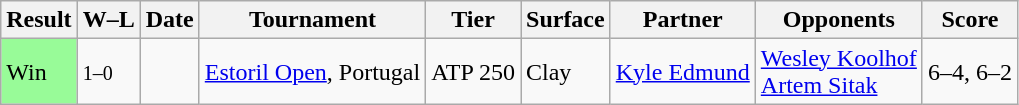<table class="wikitable">
<tr>
<th>Result</th>
<th class=unsortable>W–L</th>
<th>Date</th>
<th>Tournament</th>
<th>Tier</th>
<th>Surface</th>
<th>Partner</th>
<th>Opponents</th>
<th class=unsortable>Score</th>
</tr>
<tr>
<td bgcolor=98FB98>Win</td>
<td><small>1–0</small></td>
<td><a href='#'></a></td>
<td><a href='#'>Estoril Open</a>, Portugal</td>
<td>ATP 250</td>
<td>Clay</td>
<td> <a href='#'>Kyle Edmund</a></td>
<td> <a href='#'>Wesley Koolhof</a><br> <a href='#'>Artem Sitak</a></td>
<td>6–4, 6–2</td>
</tr>
</table>
